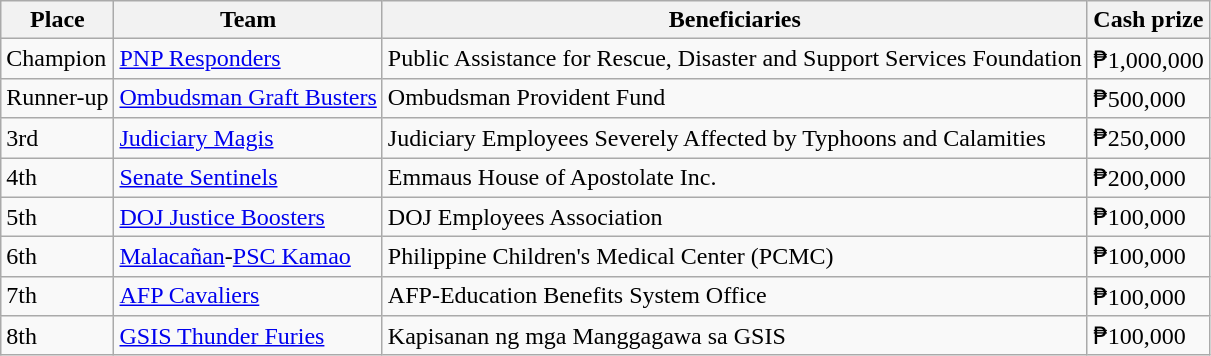<table class=wikitable>
<tr>
<th>Place</th>
<th>Team</th>
<th>Beneficiaries</th>
<th>Cash prize</th>
</tr>
<tr>
<td>Champion</td>
<td><a href='#'>PNP Responders</a></td>
<td>Public Assistance for Rescue, Disaster and Support Services Foundation </td>
<td>₱1,000,000 </td>
</tr>
<tr>
<td>Runner-up</td>
<td><a href='#'>Ombudsman Graft Busters</a></td>
<td>Ombudsman Provident Fund </td>
<td>₱500,000 </td>
</tr>
<tr>
<td>3rd</td>
<td><a href='#'>Judiciary Magis</a></td>
<td>Judiciary Employees Severely Affected by Typhoons and Calamities</td>
<td>₱250,000 </td>
</tr>
<tr>
<td>4th</td>
<td><a href='#'>Senate Sentinels</a></td>
<td>Emmaus House of Apostolate Inc.</td>
<td>₱200,000 </td>
</tr>
<tr>
<td>5th</td>
<td><a href='#'>DOJ Justice Boosters</a></td>
<td>DOJ Employees Association </td>
<td>₱100,000 </td>
</tr>
<tr>
<td>6th</td>
<td><a href='#'>Malacañan</a>-<a href='#'>PSC Kamao</a></td>
<td>Philippine Children's Medical Center (PCMC) </td>
<td>₱100,000 </td>
</tr>
<tr>
<td>7th</td>
<td><a href='#'>AFP Cavaliers</a></td>
<td>AFP-Education Benefits System Office </td>
<td>₱100,000 </td>
</tr>
<tr>
<td>8th</td>
<td><a href='#'>GSIS Thunder Furies</a></td>
<td>Kapisanan ng mga Manggagawa sa GSIS </td>
<td>₱100,000 </td>
</tr>
</table>
